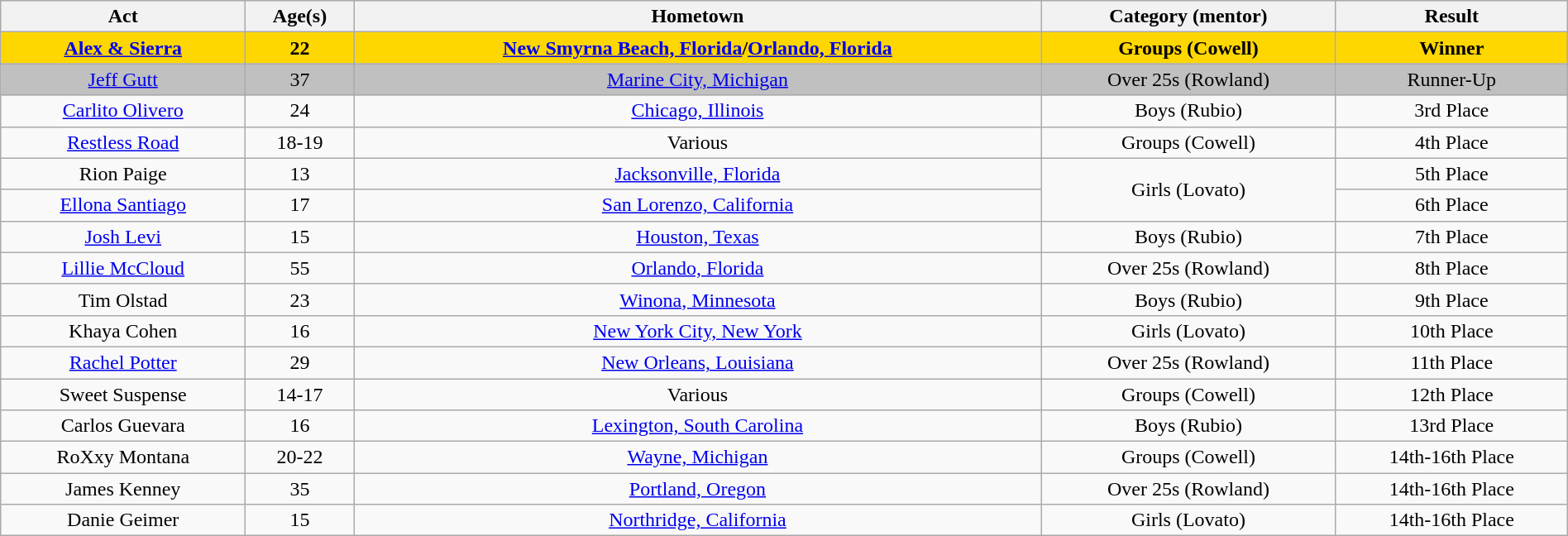<table class="wikitable sortable" style="width:100%; text-align:center;">
<tr>
<th>Act</th>
<th>Age(s)</th>
<th>Hometown</th>
<th>Category (mentor)</th>
<th>Result</th>
</tr>
<tr bgcolor=gold>
<td><strong><a href='#'>Alex & Sierra</a></strong></td>
<td><strong>22</strong></td>
<td><strong><a href='#'>New Smyrna Beach, Florida</a>/<a href='#'>Orlando, Florida</a></strong></td>
<td><strong>Groups (Cowell)</strong></td>
<td><strong>Winner</strong></td>
</tr>
<tr bgcolor=silver>
<td><a href='#'>Jeff Gutt</a></td>
<td>37</td>
<td><a href='#'>Marine City, Michigan</a></td>
<td>Over 25s (Rowland)</td>
<td>Runner-Up</td>
</tr>
<tr>
<td><a href='#'>Carlito Olivero</a></td>
<td>24</td>
<td><a href='#'>Chicago, Illinois</a></td>
<td>Boys (Rubio)</td>
<td>3rd Place</td>
</tr>
<tr>
<td><a href='#'>Restless Road</a></td>
<td>18-19</td>
<td>Various</td>
<td>Groups (Cowell)</td>
<td>4th Place</td>
</tr>
<tr>
<td>Rion Paige</td>
<td>13</td>
<td><a href='#'>Jacksonville, Florida</a></td>
<td rowspan=2>Girls (Lovato)</td>
<td>5th Place</td>
</tr>
<tr>
<td><a href='#'>Ellona Santiago</a></td>
<td>17</td>
<td><a href='#'>San Lorenzo, California</a></td>
<td>6th Place</td>
</tr>
<tr>
<td><a href='#'>Josh Levi</a></td>
<td>15</td>
<td><a href='#'>Houston, Texas</a></td>
<td>Boys (Rubio)</td>
<td>7th Place</td>
</tr>
<tr>
<td><a href='#'>Lillie McCloud</a></td>
<td>55</td>
<td><a href='#'>Orlando, Florida</a></td>
<td>Over 25s (Rowland)</td>
<td>8th Place</td>
</tr>
<tr>
<td>Tim Olstad</td>
<td>23</td>
<td><a href='#'>Winona, Minnesota</a></td>
<td>Boys (Rubio)</td>
<td>9th Place</td>
</tr>
<tr>
<td>Khaya Cohen</td>
<td>16</td>
<td><a href='#'>New York City, New York</a></td>
<td>Girls (Lovato)</td>
<td>10th Place</td>
</tr>
<tr>
<td><a href='#'>Rachel Potter</a></td>
<td>29</td>
<td><a href='#'>New Orleans, Louisiana</a></td>
<td>Over 25s (Rowland)</td>
<td>11th Place</td>
</tr>
<tr>
<td>Sweet Suspense</td>
<td>14-17</td>
<td>Various</td>
<td>Groups (Cowell)</td>
<td>12th Place</td>
</tr>
<tr>
<td>Carlos Guevara</td>
<td>16</td>
<td><a href='#'>Lexington, South Carolina</a></td>
<td>Boys (Rubio)</td>
<td>13rd Place</td>
</tr>
<tr>
<td>RoXxy Montana</td>
<td>20-22</td>
<td><a href='#'>Wayne, Michigan</a></td>
<td>Groups (Cowell)</td>
<td>14th-16th Place</td>
</tr>
<tr>
<td>James Kenney</td>
<td>35</td>
<td><a href='#'>Portland, Oregon</a></td>
<td>Over 25s (Rowland)</td>
<td>14th-16th Place</td>
</tr>
<tr>
<td>Danie Geimer</td>
<td>15</td>
<td><a href='#'>Northridge, California</a></td>
<td>Girls (Lovato)</td>
<td>14th-16th Place</td>
</tr>
</table>
